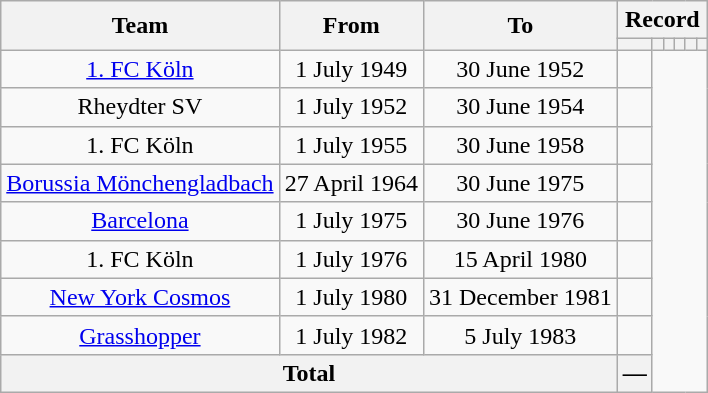<table class="wikitable" style="text-align: center">
<tr>
<th rowspan="2">Team</th>
<th rowspan="2">From</th>
<th rowspan="2">To</th>
<th colspan="6">Record</th>
</tr>
<tr>
<th></th>
<th></th>
<th></th>
<th></th>
<th></th>
<th></th>
</tr>
<tr>
<td><a href='#'>1. FC Köln</a></td>
<td>1 July 1949</td>
<td>30 June 1952<br></td>
<td></td>
</tr>
<tr>
<td>Rheydter SV</td>
<td>1 July 1952</td>
<td>30 June 1954<br></td>
<td></td>
</tr>
<tr>
<td>1. FC Köln</td>
<td>1 July 1955</td>
<td>30 June 1958<br></td>
<td></td>
</tr>
<tr>
<td><a href='#'>Borussia Mönchengladbach</a></td>
<td>27 April 1964</td>
<td>30 June 1975<br></td>
<td></td>
</tr>
<tr>
<td><a href='#'>Barcelona</a></td>
<td>1 July 1975</td>
<td>30 June 1976<br></td>
<td></td>
</tr>
<tr>
<td>1. FC Köln</td>
<td>1 July 1976</td>
<td>15 April 1980<br></td>
<td></td>
</tr>
<tr>
<td><a href='#'>New York Cosmos</a></td>
<td>1 July 1980</td>
<td>31 December 1981<br></td>
<td></td>
</tr>
<tr>
<td><a href='#'>Grasshopper</a></td>
<td>1 July 1982</td>
<td>5 July 1983<br></td>
<td></td>
</tr>
<tr>
<th colspan="3">Total<br></th>
<th>—</th>
</tr>
</table>
